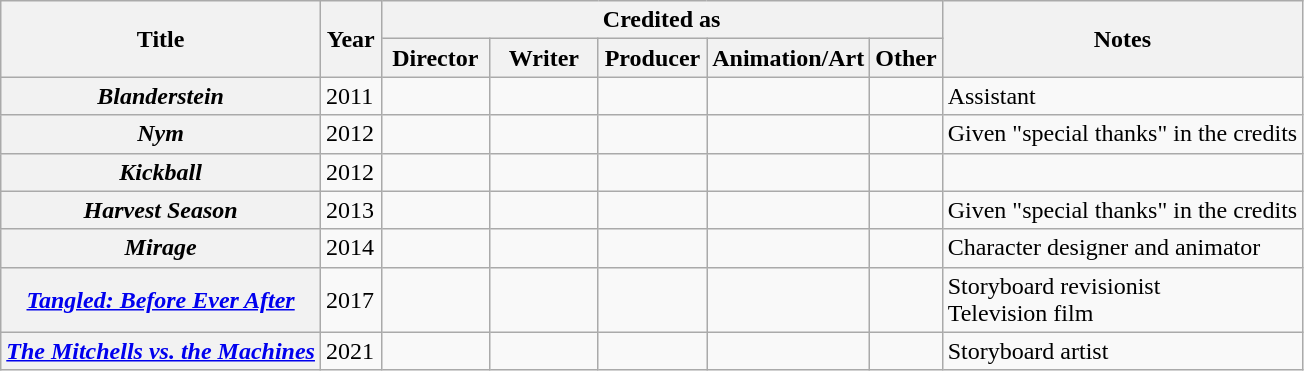<table class="wikitable plainrowheaders sortable">
<tr>
<th rowspan="2">Title</th>
<th rowspan="2" width="33">Year</th>
<th colspan="5">Credited as</th>
<th rowspan="2">Notes</th>
</tr>
<tr>
<th width="65">Director</th>
<th width="65">Writer</th>
<th width="65">Producer</th>
<th>Animation/Art</th>
<th>Other</th>
</tr>
<tr>
<th scope="row"><em>Blanderstein</em></th>
<td>2011</td>
<td></td>
<td></td>
<td></td>
<td></td>
<td></td>
<td>Assistant</td>
</tr>
<tr>
<th scope="row"><em>Nym</em></th>
<td>2012</td>
<td></td>
<td></td>
<td></td>
<td></td>
<td></td>
<td>Given "special thanks" in the credits</td>
</tr>
<tr>
<th scope="row"><em>Kickball</em></th>
<td>2012</td>
<td></td>
<td></td>
<td></td>
<td></td>
<td></td>
<td></td>
</tr>
<tr>
<th scope="row"><em>Harvest Season</em></th>
<td>2013</td>
<td></td>
<td></td>
<td></td>
<td></td>
<td></td>
<td>Given "special thanks" in the credits</td>
</tr>
<tr>
<th scope="row"><em>Mirage</em></th>
<td>2014</td>
<td></td>
<td></td>
<td></td>
<td></td>
<td></td>
<td>Character designer and animator</td>
</tr>
<tr>
<th scope="row"><em><a href='#'>Tangled: Before Ever After</a></em></th>
<td>2017</td>
<td></td>
<td></td>
<td></td>
<td></td>
<td></td>
<td>Storyboard revisionist<br>Television film</td>
</tr>
<tr>
<th scope="row"><em><a href='#'>The Mitchells vs. the Machines</a></em></th>
<td>2021</td>
<td></td>
<td></td>
<td></td>
<td></td>
<td></td>
<td>Storyboard artist</td>
</tr>
</table>
